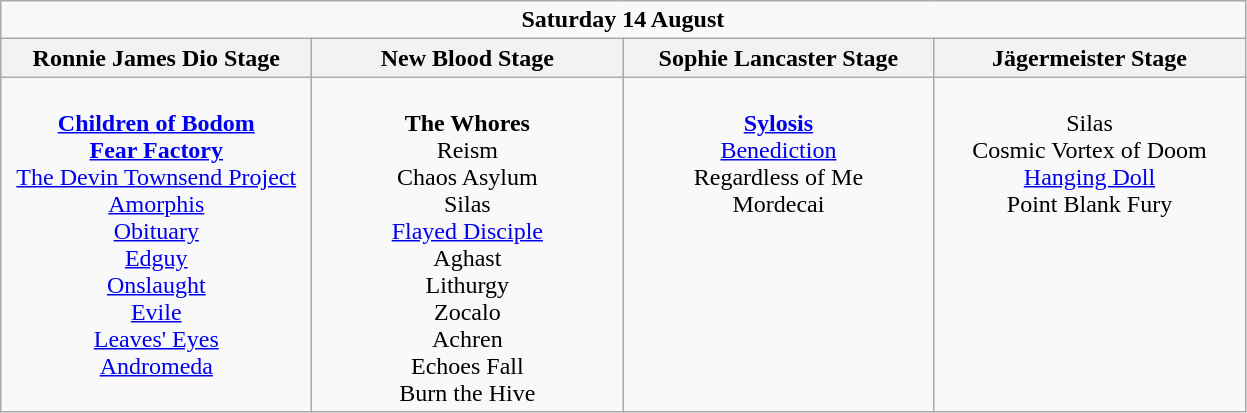<table class="wikitable">
<tr>
<td colspan="4" align="center"><strong>Saturday 14 August</strong></td>
</tr>
<tr>
<th>Ronnie James Dio Stage</th>
<th>New Blood Stage</th>
<th>Sophie Lancaster Stage</th>
<th>Jägermeister Stage</th>
</tr>
<tr>
<td valign="top" align="center" width=200><br><strong><a href='#'>Children of Bodom</a></strong><br>
<strong><a href='#'>Fear Factory</a></strong><br>
<a href='#'>The Devin Townsend Project</a><br>
<a href='#'>Amorphis</a><br>
<a href='#'>Obituary</a><br>
<a href='#'>Edguy</a><br>
<a href='#'>Onslaught</a><br>
<a href='#'>Evile</a><br>
<a href='#'>Leaves' Eyes</a><br>
<a href='#'>Andromeda</a><br></td>
<td valign="top" align="center" width=200><br><strong>The Whores</strong><br>
Reism<br>
Chaos Asylum<br>
Silas<br>
<a href='#'>Flayed Disciple</a><br>
Aghast<br>
Lithurgy<br>
Zocalo<br>
Achren<br>
Echoes Fall<br>
Burn the Hive<br></td>
<td valign="top" align="center" width=200><br><strong><a href='#'>Sylosis</a></strong><br>
<a href='#'>Benediction</a><br>
Regardless of Me<br>
Mordecai<br></td>
<td valign="top" align="center" width=200><br>Silas<br>
Cosmic Vortex of Doom<br>
<a href='#'>Hanging Doll</a><br>
Point Blank Fury</td>
</tr>
</table>
